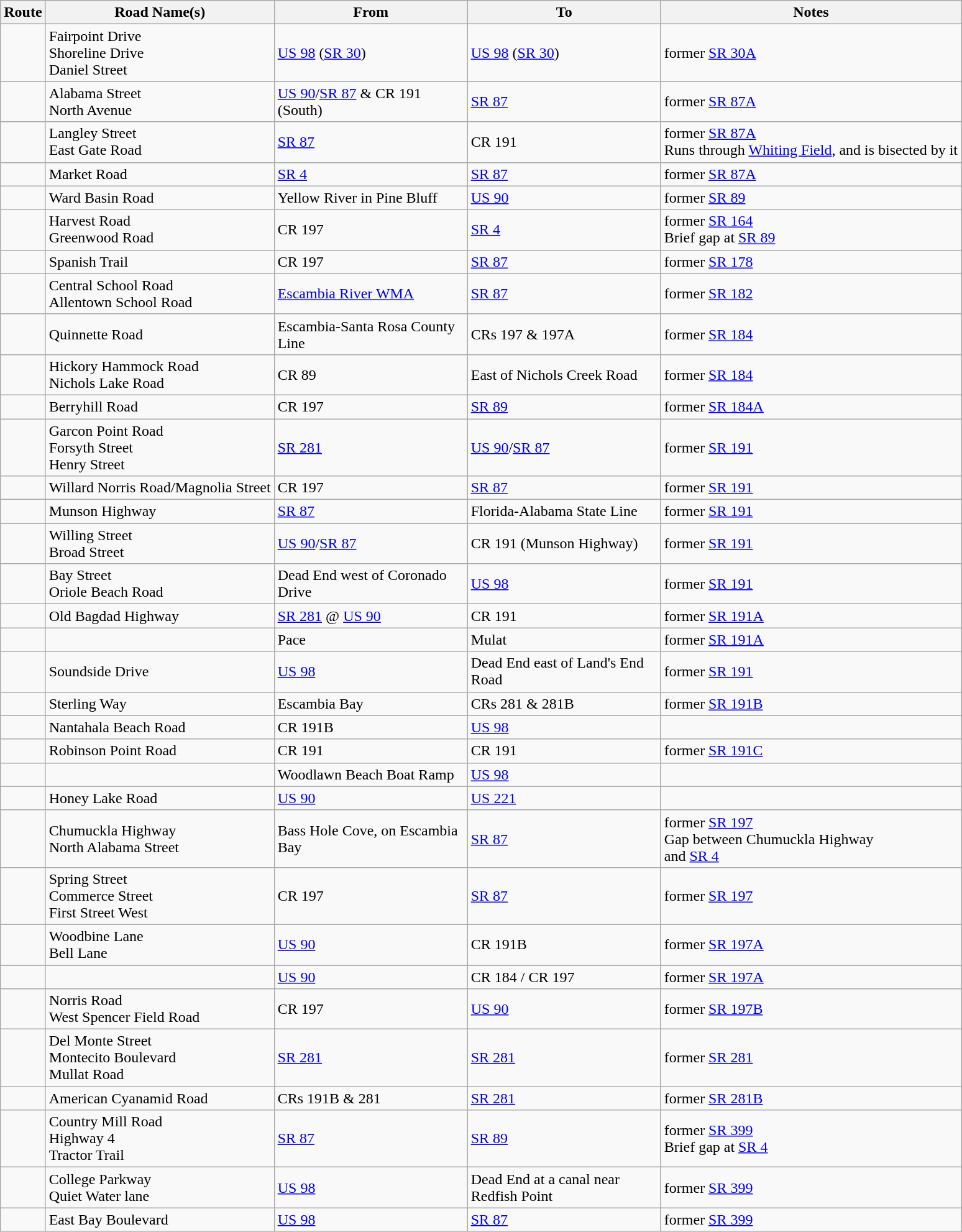<table class="wikitable">
<tr>
<th>Route</th>
<th>Road Name(s)</th>
<th width=200px>From</th>
<th width=200px>To</th>
<th>Notes</th>
</tr>
<tr>
<td></td>
<td>Fairpoint Drive<br>Shoreline Drive<br>Daniel Street</td>
<td><a href='#'>US 98</a> (<a href='#'>SR 30</a>)</td>
<td><a href='#'>US 98</a> (<a href='#'>SR 30</a>)</td>
<td>former <a href='#'>SR 30A</a></td>
</tr>
<tr>
<td></td>
<td>Alabama Street<br>North Avenue</td>
<td><a href='#'>US 90</a>/<a href='#'>SR 87</a> & CR 191 (South)</td>
<td><a href='#'>SR 87</a></td>
<td>former <a href='#'>SR 87A</a></td>
</tr>
<tr>
<td></td>
<td>Langley Street<br>East Gate Road</td>
<td><a href='#'>SR 87</a></td>
<td>CR 191</td>
<td>former <a href='#'>SR 87A</a><br>Runs through <a href='#'>Whiting Field</a>, and is bisected by it</td>
</tr>
<tr>
<td></td>
<td>Market Road</td>
<td><a href='#'>SR 4</a></td>
<td><a href='#'>SR 87</a></td>
<td>former <a href='#'>SR 87A</a></td>
</tr>
<tr>
<td></td>
<td>Ward Basin Road</td>
<td>Yellow River in Pine Bluff</td>
<td><a href='#'>US 90</a></td>
<td>former <a href='#'>SR 89</a></td>
</tr>
<tr>
<td></td>
<td>Harvest Road<br>Greenwood Road</td>
<td>CR 197</td>
<td><a href='#'>SR 4</a></td>
<td>former <a href='#'>SR 164</a><br>Brief gap at <a href='#'>SR 89</a></td>
</tr>
<tr>
<td></td>
<td>Spanish Trail</td>
<td>CR 197</td>
<td><a href='#'>SR 87</a></td>
<td>former <a href='#'>SR 178</a></td>
</tr>
<tr>
<td></td>
<td>Central School Road<br>Allentown School Road</td>
<td><a href='#'>Escambia River WMA</a></td>
<td><a href='#'>SR 87</a></td>
<td>former <a href='#'>SR 182</a></td>
</tr>
<tr>
<td></td>
<td>Quinnette Road</td>
<td>Escambia-Santa Rosa County Line</td>
<td>CRs 197 & 197A</td>
<td>former <a href='#'>SR 184</a></td>
</tr>
<tr>
<td></td>
<td>Hickory Hammock Road<br>Nichols Lake Road</td>
<td>CR 89</td>
<td>East of Nichols Creek Road</td>
<td>former <a href='#'>SR 184</a></td>
</tr>
<tr>
<td></td>
<td>Berryhill Road</td>
<td>CR 197</td>
<td><a href='#'>SR 89</a></td>
<td>former <a href='#'>SR 184A</a></td>
</tr>
<tr>
<td></td>
<td>Garcon Point Road<br>Forsyth Street<br>Henry Street</td>
<td><a href='#'>SR 281</a></td>
<td><a href='#'>US 90</a>/<a href='#'>SR 87</a></td>
<td>former <a href='#'>SR 191</a></td>
</tr>
<tr>
<td></td>
<td>Willard Norris Road/Magnolia Street</td>
<td>CR 197</td>
<td><a href='#'>SR 87</a></td>
<td>former <a href='#'>SR 191</a></td>
</tr>
<tr>
<td></td>
<td>Munson Highway</td>
<td><a href='#'>SR 87</a></td>
<td>Florida-Alabama State Line</td>
<td>former <a href='#'>SR 191</a></td>
</tr>
<tr>
<td></td>
<td>Willing Street<br>Broad Street</td>
<td><a href='#'>US 90</a>/<a href='#'>SR 87</a></td>
<td>CR 191 (Munson Highway)</td>
<td>former <a href='#'>SR 191</a></td>
</tr>
<tr>
<td></td>
<td>Bay Street<br>Oriole Beach Road</td>
<td>Dead End west of Coronado Drive</td>
<td><a href='#'>US 98</a></td>
<td>former <a href='#'>SR 191</a></td>
</tr>
<tr>
<td></td>
<td>Old Bagdad Highway</td>
<td><a href='#'>SR 281</a> @ <a href='#'>US 90</a></td>
<td>CR 191</td>
<td>former <a href='#'>SR 191A</a></td>
</tr>
<tr>
<td></td>
<td></td>
<td>Pace</td>
<td>Mulat</td>
<td>former <a href='#'>SR 191A</a></td>
</tr>
<tr>
<td></td>
<td>Soundside Drive</td>
<td><a href='#'>US 98</a></td>
<td>Dead End east of Land's End Road</td>
<td>former <a href='#'>SR 191</a></td>
</tr>
<tr>
<td></td>
<td>Sterling Way</td>
<td>Escambia Bay</td>
<td>CRs 281 & 281B</td>
<td>former <a href='#'>SR 191B</a></td>
</tr>
<tr>
<td></td>
<td>Nantahala Beach Road</td>
<td>CR 191B</td>
<td><a href='#'>US 98</a></td>
<td></td>
</tr>
<tr>
<td></td>
<td>Robinson Point Road</td>
<td>CR 191</td>
<td>CR 191</td>
<td>former <a href='#'>SR 191C</a></td>
</tr>
<tr>
<td></td>
<td></td>
<td>Woodlawn Beach Boat Ramp</td>
<td><a href='#'>US 98</a></td>
<td></td>
</tr>
<tr>
<td></td>
<td>Honey Lake Road</td>
<td><a href='#'>US 90</a></td>
<td><a href='#'>US 221</a></td>
<td></td>
</tr>
<tr>
<td></td>
<td>Chumuckla Highway<br>North Alabama Street</td>
<td>Bass Hole Cove, on Escambia Bay</td>
<td><a href='#'>SR 87</a></td>
<td>former <a href='#'>SR 197</a><br>Gap between Chumuckla Highway<br>and <a href='#'>SR 4</a></td>
</tr>
<tr>
<td></td>
<td>Spring Street<br>Commerce Street<br>First Street West</td>
<td>CR 197</td>
<td><a href='#'>SR 87</a></td>
<td>former <a href='#'>SR 197</a></td>
</tr>
<tr>
<td></td>
<td>Woodbine Lane<br>Bell Lane</td>
<td><a href='#'>US 90</a></td>
<td>CR 191B</td>
<td>former <a href='#'>SR 197A</a></td>
</tr>
<tr>
<td></td>
<td></td>
<td><a href='#'>US 90</a></td>
<td>CR 184 / CR 197</td>
<td>former <a href='#'>SR 197A</a></td>
</tr>
<tr>
<td></td>
<td>Norris Road<br>West Spencer Field Road</td>
<td>CR 197</td>
<td><a href='#'>US 90</a></td>
<td>former <a href='#'>SR 197B</a></td>
</tr>
<tr>
<td></td>
<td>Del Monte Street<br>Montecito Boulevard<br>Mullat Road</td>
<td><a href='#'>SR 281</a></td>
<td><a href='#'>SR 281</a></td>
<td>former <a href='#'>SR 281</a></td>
</tr>
<tr>
<td></td>
<td>American Cyanamid Road</td>
<td>CRs 191B & 281</td>
<td><a href='#'>SR 281</a></td>
<td>former <a href='#'>SR 281B</a></td>
</tr>
<tr>
<td></td>
<td>Country Mill Road<br>Highway 4<br>Tractor Trail</td>
<td><a href='#'>SR 87</a></td>
<td><a href='#'>SR 89</a></td>
<td>former <a href='#'>SR 399</a><br>Brief gap at <a href='#'>SR 4</a></td>
</tr>
<tr>
<td></td>
<td>College Parkway<br>Quiet Water lane</td>
<td><a href='#'>US 98</a></td>
<td>Dead End at a canal near Redfish Point</td>
<td>former <a href='#'>SR 399</a></td>
</tr>
<tr>
<td></td>
<td>East Bay Boulevard</td>
<td><a href='#'>US 98</a></td>
<td><a href='#'>SR 87</a></td>
<td>former <a href='#'>SR 399</a></td>
</tr>
</table>
